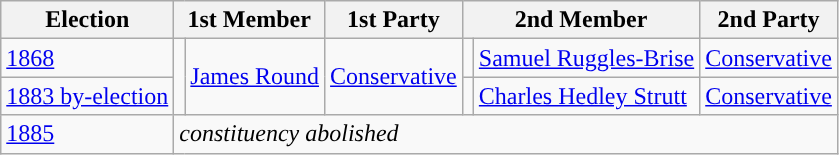<table class="wikitable">
<tr>
<th>Election</th>
<th colspan="2">1st Member</th>
<th>1st Party</th>
<th colspan="2">2nd Member</th>
<th>2nd Party</th>
</tr>
<tr>
<td><a href='#'>1868</a></td>
<td rowspan="2" style="color:inherit;background-color: "></td>
<td rowspan="2"><a href='#'>James Round</a></td>
<td rowspan="2"><a href='#'>Conservative</a></td>
<td style="color:inherit;background-color: "></td>
<td><a href='#'>Samuel Ruggles-Brise</a></td>
<td><a href='#'>Conservative</a></td>
</tr>
<tr>
<td><a href='#'>1883 by-election</a></td>
<td style="color:inherit;background-color: "></td>
<td><a href='#'>Charles Hedley Strutt</a></td>
<td><a href='#'>Conservative</a></td>
</tr>
<tr>
<td><a href='#'>1885</a></td>
<td colspan="6"><em>constituency abolished</em></td>
</tr>
</table>
